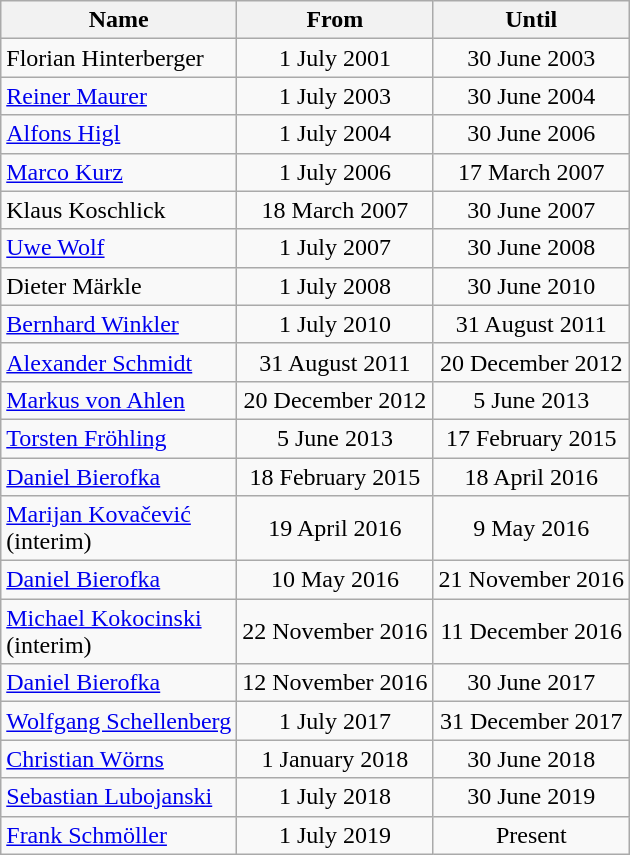<table class="wikitable">
<tr>
<th>Name</th>
<th>From</th>
<th>Until</th>
</tr>
<tr align="center">
<td align="left">Florian Hinterberger</td>
<td>1 July 2001</td>
<td>30 June 2003</td>
</tr>
<tr align="center">
<td align="left"><a href='#'>Reiner Maurer</a></td>
<td>1 July 2003</td>
<td>30 June 2004</td>
</tr>
<tr align="center">
<td align="left"><a href='#'>Alfons Higl</a></td>
<td>1 July 2004</td>
<td>30 June 2006</td>
</tr>
<tr align="center">
<td align="left"><a href='#'>Marco Kurz</a></td>
<td>1 July 2006</td>
<td>17 March 2007</td>
</tr>
<tr align="center">
<td align="left">Klaus Koschlick</td>
<td>18 March 2007</td>
<td>30 June 2007</td>
</tr>
<tr align="center">
<td align="left"><a href='#'>Uwe Wolf</a></td>
<td>1 July 2007</td>
<td>30 June 2008</td>
</tr>
<tr align="center">
<td align="left">Dieter Märkle</td>
<td>1 July 2008</td>
<td>30 June 2010</td>
</tr>
<tr align="center">
<td align="left"><a href='#'>Bernhard Winkler</a></td>
<td>1 July 2010</td>
<td>31 August 2011</td>
</tr>
<tr align="center">
<td align="left"><a href='#'>Alexander Schmidt</a></td>
<td>31 August 2011</td>
<td>20 December 2012</td>
</tr>
<tr align="center">
<td align="left"><a href='#'>Markus von Ahlen</a></td>
<td>20 December 2012</td>
<td>5 June 2013</td>
</tr>
<tr align="center">
<td align="left"><a href='#'>Torsten Fröhling</a></td>
<td>5 June 2013</td>
<td>17 February 2015</td>
</tr>
<tr align="center">
<td align="left"><a href='#'>Daniel Bierofka</a></td>
<td>18 February 2015</td>
<td>18 April 2016</td>
</tr>
<tr align="center">
<td align="left"><a href='#'>Marijan Kovačević</a><br>(interim)</td>
<td>19 April 2016</td>
<td>9 May 2016</td>
</tr>
<tr align="center">
<td align="left"><a href='#'>Daniel Bierofka</a></td>
<td>10 May 2016</td>
<td>21 November 2016</td>
</tr>
<tr align="center">
<td align="left"><a href='#'>Michael Kokocinski</a><br>(interim)</td>
<td>22 November 2016</td>
<td>11 December 2016</td>
</tr>
<tr align="center">
<td align="left"><a href='#'>Daniel Bierofka</a></td>
<td>12 November 2016</td>
<td>30 June 2017</td>
</tr>
<tr align="center">
<td align="left"><a href='#'>Wolfgang Schellenberg</a></td>
<td>1 July 2017</td>
<td>31 December 2017</td>
</tr>
<tr align="center">
<td align="left"><a href='#'>Christian Wörns</a></td>
<td>1 January 2018</td>
<td>30 June 2018</td>
</tr>
<tr align="center">
<td align="left"><a href='#'>Sebastian Lubojanski</a></td>
<td>1 July 2018</td>
<td>30 June 2019</td>
</tr>
<tr align="center">
<td align="left"><a href='#'>Frank Schmöller</a></td>
<td>1 July 2019</td>
<td>Present</td>
</tr>
</table>
